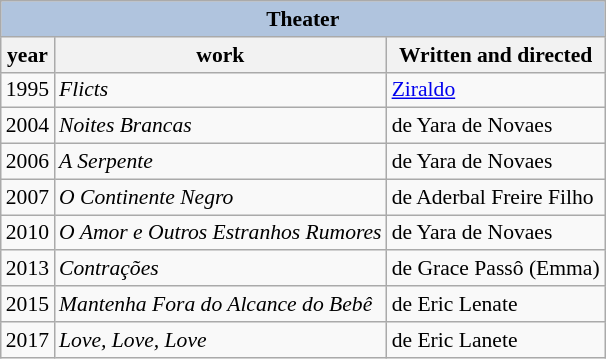<table class="wikitable" style="font-size: 90%;">
<tr>
<th colspan="4" style="background: LightSteelBlue;">Theater</th>
</tr>
<tr>
<th>year</th>
<th>work</th>
<th>Written and directed</th>
</tr>
<tr>
<td>1995</td>
<td><em>Flicts</em></td>
<td><a href='#'>Ziraldo</a></td>
</tr>
<tr>
<td>2004</td>
<td><em>Noites Brancas</em></td>
<td>de Yara de Novaes</td>
</tr>
<tr>
<td>2006</td>
<td><em>A Serpente</em></td>
<td>de Yara de Novaes</td>
</tr>
<tr>
<td>2007</td>
<td><em>O Continente Negro</em></td>
<td>de Aderbal Freire Filho</td>
</tr>
<tr>
<td>2010</td>
<td><em>O Amor e Outros Estranhos Rumores</em></td>
<td>de Yara de Novaes</td>
</tr>
<tr>
<td>2013</td>
<td><em>Contrações</em></td>
<td>de Grace Passô (Emma)</td>
</tr>
<tr>
<td>2015</td>
<td><em>Mantenha Fora do Alcance do Bebê</em></td>
<td>de Eric Lenate</td>
</tr>
<tr>
<td>2017</td>
<td><em>Love, Love, Love</em></td>
<td>de Eric Lanete</td>
</tr>
</table>
